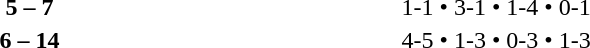<table>
<tr>
<th width=200></th>
<th width=80></th>
<th width=200></th>
<th width=220></th>
</tr>
<tr>
<td align=right></td>
<td align=center><strong>5 – 7</strong></td>
<td><strong></strong></td>
<td>1-1 • 3-1 • 1-4 • 0-1</td>
</tr>
<tr>
<td align=right></td>
<td align=center><strong>6 – 14</strong></td>
<td><strong></strong></td>
<td>4-5 • 1-3 • 0-3 • 1-3</td>
</tr>
</table>
